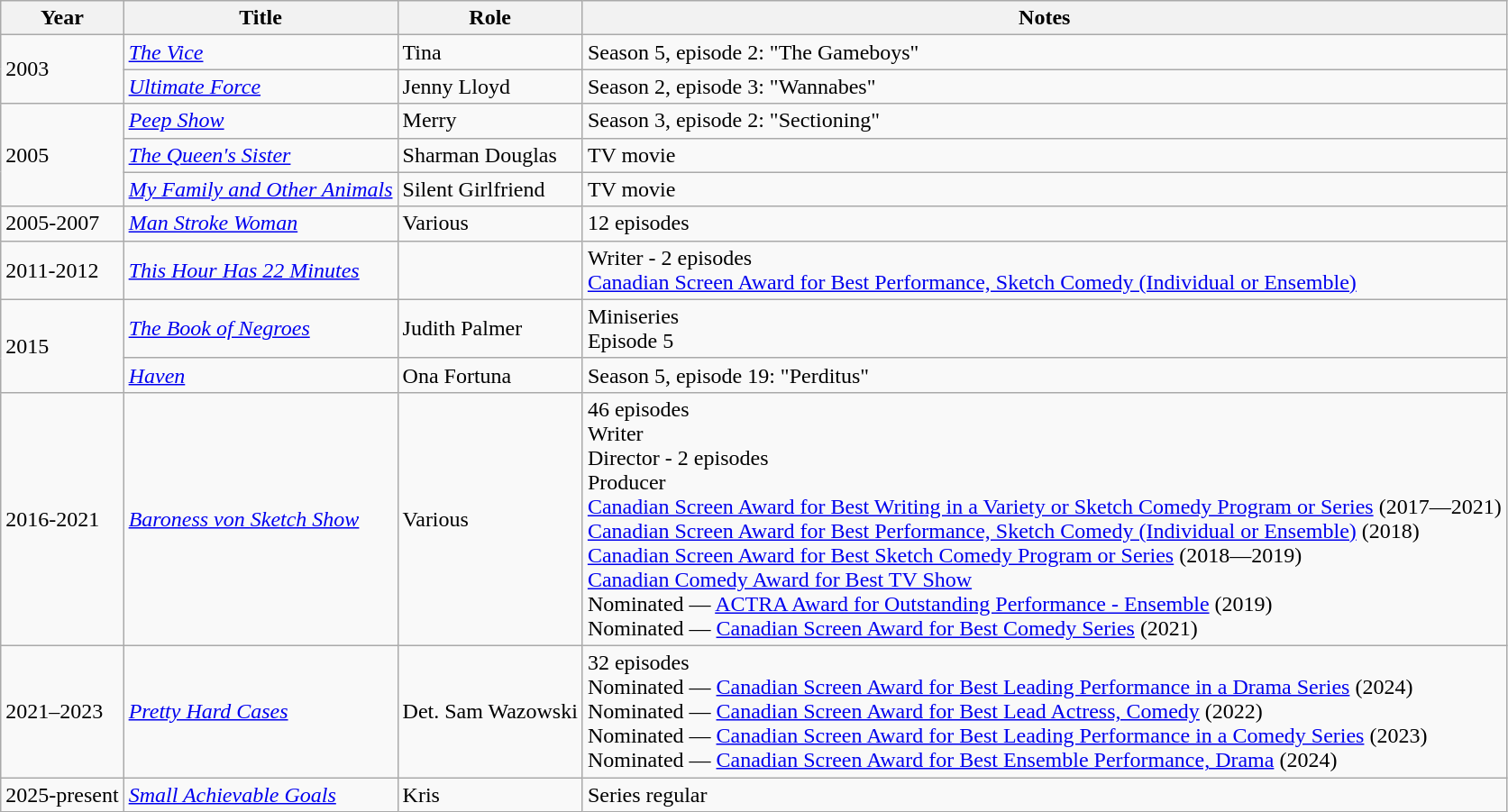<table class="wikitable sortable">
<tr>
<th>Year</th>
<th>Title</th>
<th>Role</th>
<th>Notes</th>
</tr>
<tr>
<td rowspan=2>2003</td>
<td data-sort-value="Vice, The"><em><a href='#'>The Vice</a></em></td>
<td>Tina</td>
<td>Season 5, episode 2: "The Gameboys"</td>
</tr>
<tr>
<td><em><a href='#'>Ultimate Force</a></em></td>
<td>Jenny Lloyd</td>
<td>Season 2, episode 3: "Wannabes"</td>
</tr>
<tr>
<td rowspan=3>2005</td>
<td><em><a href='#'>Peep Show</a></em></td>
<td>Merry</td>
<td>Season 3, episode 2: "Sectioning"</td>
</tr>
<tr>
<td data-sort-value="Queen's Sister, The"><em><a href='#'>The Queen's Sister</a></em></td>
<td>Sharman Douglas</td>
<td>TV movie</td>
</tr>
<tr>
<td><em><a href='#'>My Family and Other Animals</a></em></td>
<td>Silent Girlfriend</td>
<td>TV movie</td>
</tr>
<tr>
<td>2005-2007</td>
<td><em><a href='#'>Man Stroke Woman</a></em></td>
<td>Various</td>
<td>12 episodes</td>
</tr>
<tr>
<td>2011-2012</td>
<td><em><a href='#'>This Hour Has 22 Minutes</a></em></td>
<td></td>
<td>Writer - 2 episodes<br><a href='#'>Canadian Screen Award for Best Performance, Sketch Comedy (Individual or Ensemble)</a></td>
</tr>
<tr>
<td rowspan=2>2015</td>
<td data-sort-value="Book of Negroes, The"><em><a href='#'>The Book of Negroes</a></em></td>
<td>Judith Palmer</td>
<td>Miniseries<br> Episode 5</td>
</tr>
<tr>
<td><em><a href='#'>Haven</a></em></td>
<td>Ona Fortuna</td>
<td>Season 5, episode 19: "Perditus"</td>
</tr>
<tr>
<td>2016-2021</td>
<td><em><a href='#'>Baroness von Sketch Show</a></em></td>
<td>Various</td>
<td>46 episodes<br> Writer<br> Director - 2 episodes<br> Producer<br><a href='#'>Canadian Screen Award for Best Writing in a Variety or Sketch Comedy Program or Series</a> (2017—2021)<br><a href='#'>Canadian Screen Award for Best Performance, Sketch Comedy (Individual or Ensemble)</a> (2018)<br><a href='#'>Canadian Screen Award for Best Sketch Comedy Program or Series</a> (2018—2019)<br><a href='#'>Canadian Comedy Award for Best TV Show</a><br>Nominated — <a href='#'>ACTRA Award for Outstanding Performance - Ensemble</a> (2019)<br>Nominated — <a href='#'>Canadian Screen Award for Best Comedy Series</a> (2021)</td>
</tr>
<tr>
<td>2021–2023</td>
<td><em><a href='#'>Pretty Hard Cases</a></em></td>
<td>Det. Sam Wazowski</td>
<td>32 episodes<br>Nominated — <a href='#'>Canadian Screen Award for Best Leading Performance in a Drama Series</a> (2024)<br>Nominated — <a href='#'>Canadian Screen Award for Best Lead Actress, Comedy</a> (2022)<br>Nominated — <a href='#'>Canadian Screen Award for Best Leading Performance in a Comedy Series</a> (2023)<br>Nominated — <a href='#'>Canadian Screen Award for Best Ensemble Performance, Drama</a> (2024)</td>
</tr>
<tr>
<td>2025-present</td>
<td><em><a href='#'>Small Achievable Goals</a></em></td>
<td>Kris</td>
<td>Series regular</td>
</tr>
</table>
